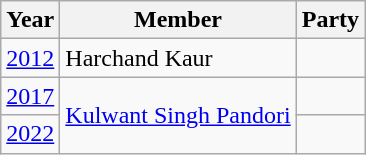<table class="wikitable sortable">
<tr>
<th>Year</th>
<th>Member</th>
<th colspan="2">Party</th>
</tr>
<tr>
<td><a href='#'>2012</a></td>
<td>Harchand Kaur</td>
<td></td>
</tr>
<tr>
<td><a href='#'>2017</a></td>
<td rowspan="2"><a href='#'>Kulwant Singh Pandori</a></td>
<td></td>
</tr>
<tr>
<td><a href='#'>2022</a></td>
</tr>
</table>
